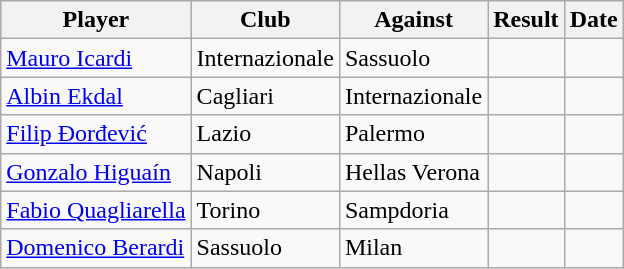<table class="wikitable sortable">
<tr>
<th>Player</th>
<th>Club</th>
<th>Against</th>
<th align="center">Result</th>
<th>Date</th>
</tr>
<tr>
<td> <a href='#'>Mauro Icardi</a></td>
<td>Internazionale</td>
<td>Sassuolo</td>
<td align="center"> </td>
<td></td>
</tr>
<tr>
<td> <a href='#'>Albin Ekdal</a></td>
<td>Cagliari</td>
<td>Internazionale</td>
<td align="center"> </td>
<td></td>
</tr>
<tr>
<td> <a href='#'>Filip Đorđević</a></td>
<td>Lazio</td>
<td>Palermo</td>
<td align="center"> </td>
<td></td>
</tr>
<tr>
<td> <a href='#'>Gonzalo Higuaín</a></td>
<td>Napoli</td>
<td>Hellas Verona</td>
<td align="center"> </td>
<td></td>
</tr>
<tr>
<td> <a href='#'>Fabio Quagliarella</a></td>
<td>Torino</td>
<td>Sampdoria</td>
<td align="center"> </td>
<td></td>
</tr>
<tr>
<td> <a href='#'>Domenico Berardi</a></td>
<td>Sassuolo</td>
<td>Milan</td>
<td align="center"> </td>
<td></td>
</tr>
</table>
